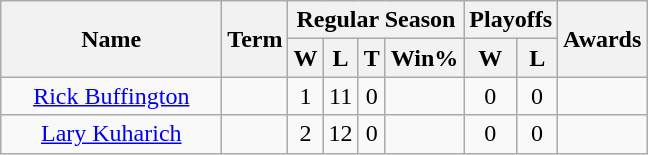<table class="wikitable">
<tr>
<th rowspan="2" style="width:140px;">Name</th>
<th rowspan="2">Term</th>
<th colspan="4">Regular Season</th>
<th colspan="2">Playoffs</th>
<th rowspan="2">Awards</th>
</tr>
<tr>
<th>W</th>
<th>L</th>
<th>T</th>
<th>Win%</th>
<th>W</th>
<th>L</th>
</tr>
<tr>
<td style="text-align:center;"><a href='#'>Rick Buffington</a></td>
<td style="text-align:center;"></td>
<td style="text-align:center;">1</td>
<td style="text-align:center;">11</td>
<td style="text-align:center;">0</td>
<td style="text-align:center;"></td>
<td style="text-align:center;">0</td>
<td style="text-align:center;">0</td>
<td style="text-align:center;"></td>
</tr>
<tr>
<td style="text-align:center;"><a href='#'>Lary Kuharich</a></td>
<td style="text-align:center;"></td>
<td style="text-align:center;">2</td>
<td style="text-align:center;">12</td>
<td style="text-align:center;">0</td>
<td style="text-align:center;"></td>
<td style="text-align:center;">0</td>
<td style="text-align:center;">0</td>
<td style="text-align:center;"></td>
</tr>
</table>
